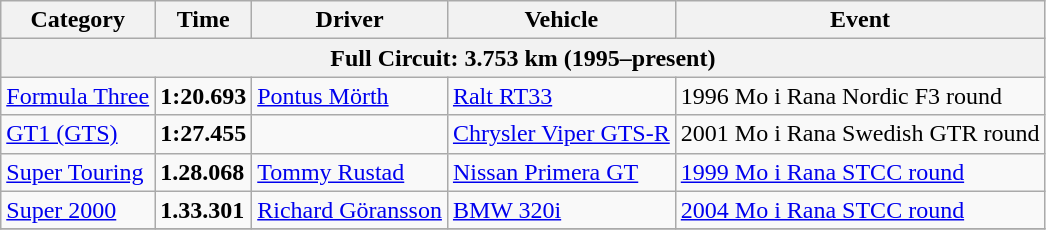<table class="wikitable">
<tr>
<th>Category</th>
<th>Time</th>
<th>Driver</th>
<th>Vehicle</th>
<th>Event</th>
</tr>
<tr>
<th colspan=5>Full Circuit: 3.753 km (1995–present)</th>
</tr>
<tr>
<td><a href='#'>Formula Three</a></td>
<td><strong>1:20.693</strong></td>
<td><a href='#'>Pontus Mörth</a></td>
<td><a href='#'>Ralt RT33</a></td>
<td>1996 Mo i Rana Nordic F3 round</td>
</tr>
<tr>
<td><a href='#'>GT1 (GTS)</a></td>
<td><strong>1:27.455</strong></td>
<td></td>
<td><a href='#'>Chrysler Viper GTS-R</a></td>
<td>2001 Mo i Rana Swedish GTR round</td>
</tr>
<tr>
<td><a href='#'>Super Touring</a></td>
<td><strong>1.28.068</strong></td>
<td><a href='#'>Tommy Rustad</a></td>
<td><a href='#'>Nissan Primera GT</a></td>
<td><a href='#'>1999 Mo i Rana STCC round</a></td>
</tr>
<tr>
<td><a href='#'>Super 2000</a></td>
<td><strong>1.33.301</strong></td>
<td><a href='#'>Richard Göransson</a></td>
<td><a href='#'>BMW 320i</a></td>
<td><a href='#'>2004 Mo i Rana STCC round</a></td>
</tr>
<tr>
</tr>
</table>
